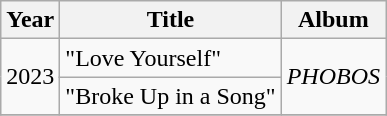<table class="wikitable">
<tr>
<th>Year</th>
<th>Title</th>
<th>Album</th>
</tr>
<tr>
<td style="text-align:center;" rowspan="2">2023</td>
<td>"Love Yourself"</td>
<td style="text-align:center;" rowspan="2"><em>PHOBOS</em></td>
</tr>
<tr>
<td>"Broke Up in a Song"</td>
</tr>
<tr>
</tr>
</table>
